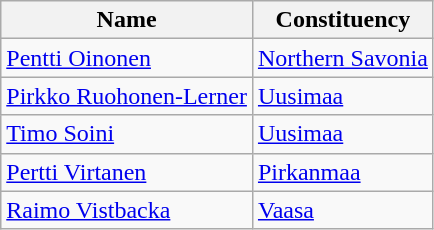<table class="wikitable">
<tr>
<th>Name</th>
<th>Constituency</th>
</tr>
<tr>
<td><a href='#'>Pentti Oinonen</a></td>
<td><a href='#'>Northern Savonia</a></td>
</tr>
<tr>
<td><a href='#'>Pirkko Ruohonen-Lerner</a></td>
<td><a href='#'>Uusimaa</a></td>
</tr>
<tr>
<td><a href='#'>Timo Soini</a></td>
<td><a href='#'>Uusimaa</a></td>
</tr>
<tr>
<td><a href='#'>Pertti Virtanen</a></td>
<td><a href='#'>Pirkanmaa</a></td>
</tr>
<tr>
<td><a href='#'>Raimo Vistbacka</a></td>
<td><a href='#'>Vaasa</a></td>
</tr>
</table>
